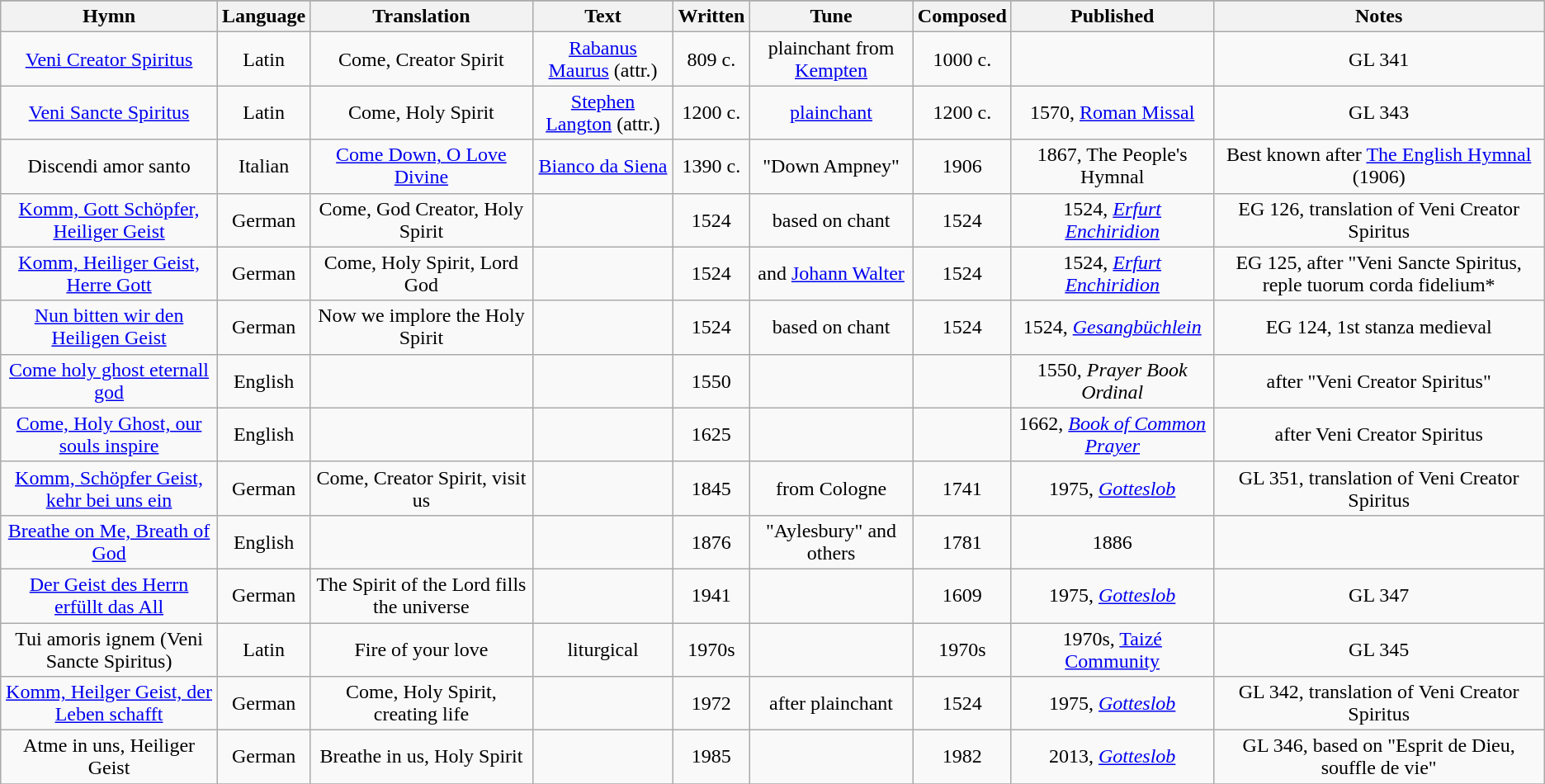<table class="wikitable sortable" style="text-align:center;">
<tr>
</tr>
<tr>
<th scope="col">Hymn</th>
<th scope="col">Language</th>
<th scope="col">Translation</th>
<th scope="col">Text</th>
<th scope="col">Written</th>
<th scope="col">Tune</th>
<th scope="col">Composed</th>
<th scope="col">Published</th>
<th scope="col">Notes</th>
</tr>
<tr>
<td><a href='#'>Veni Creator Spiritus</a></td>
<td>Latin</td>
<td>Come, Creator Spirit</td>
<td><a href='#'>Rabanus Maurus</a> (attr.)</td>
<td>809 c.</td>
<td>plainchant from <a href='#'>Kempten</a></td>
<td>1000 c.</td>
<td></td>
<td>GL 341</td>
</tr>
<tr>
<td><a href='#'>Veni Sancte Spiritus</a></td>
<td>Latin</td>
<td>Come, Holy Spirit</td>
<td><a href='#'>Stephen Langton</a> (attr.)</td>
<td>1200 c.</td>
<td><a href='#'>plainchant</a></td>
<td>1200 c.</td>
<td>1570, <a href='#'>Roman Missal</a></td>
<td>GL 343</td>
</tr>
<tr>
<td>Discendi amor santo</td>
<td>Italian</td>
<td><a href='#'>Come Down, O Love Divine</a></td>
<td><a href='#'>Bianco da Siena</a></td>
<td>1390 c.</td>
<td>"Down Ampney"</td>
<td>1906</td>
<td>1867, The People's Hymnal</td>
<td>Best known after <a href='#'>The English Hymnal</a> (1906)</td>
</tr>
<tr>
<td><a href='#'>Komm, Gott Schöpfer,<br> Heiliger Geist</a></td>
<td>German</td>
<td>Come, God Creator, Holy Spirit</td>
<td></td>
<td>1524</td>
<td>based on chant</td>
<td>1524</td>
<td>1524, <em><a href='#'>Erfurt Enchiridion</a></em></td>
<td>EG 126, translation of Veni Creator Spiritus</td>
</tr>
<tr>
<td><a href='#'>Komm, Heiliger Geist, Herre Gott</a></td>
<td>German</td>
<td>Come, Holy Spirit, Lord God</td>
<td></td>
<td>1524</td>
<td> and <a href='#'>Johann Walter</a></td>
<td>1524</td>
<td>1524, <em><a href='#'>Erfurt Enchiridion</a></em></td>
<td>EG 125, after "Veni Sancte Spiritus, reple tuorum corda fidelium*</td>
</tr>
<tr>
<td><a href='#'>Nun bitten wir den Heiligen Geist</a></td>
<td>German</td>
<td>Now we implore the Holy Spirit</td>
<td></td>
<td>1524</td>
<td>based on chant</td>
<td>1524</td>
<td>1524, <em><a href='#'>Gesangbüchlein</a></em></td>
<td>EG 124, 1st stanza medieval</td>
</tr>
<tr>
<td><a href='#'>Come holy ghost eternall god</a></td>
<td>English</td>
<td></td>
<td></td>
<td>1550</td>
<td></td>
<td></td>
<td>1550, <em>Prayer Book Ordinal</em></td>
<td>after "Veni Creator Spiritus"</td>
</tr>
<tr>
<td><a href='#'>Come, Holy Ghost, our souls inspire</a></td>
<td>English</td>
<td></td>
<td></td>
<td>1625</td>
<td></td>
<td></td>
<td>1662, <em><a href='#'>Book of Common Prayer</a></em></td>
<td>after Veni Creator Spiritus</td>
</tr>
<tr>
<td><a href='#'>Komm, Schöpfer Geist, kehr bei uns ein</a></td>
<td>German</td>
<td>Come, Creator Spirit, visit us</td>
<td></td>
<td>1845</td>
<td>from Cologne</td>
<td>1741</td>
<td>1975, <em><a href='#'>Gotteslob</a></em></td>
<td>GL 351, translation of Veni Creator Spiritus</td>
</tr>
<tr>
<td><a href='#'>Breathe on Me, Breath of God</a></td>
<td>English</td>
<td></td>
<td></td>
<td>1876</td>
<td>"Aylesbury" and others</td>
<td>1781</td>
<td>1886</td>
<td></td>
</tr>
<tr>
<td><a href='#'>Der Geist des Herrn erfüllt das All</a></td>
<td>German</td>
<td>The Spirit of the Lord fills the universe</td>
<td></td>
<td>1941</td>
<td></td>
<td>1609</td>
<td>1975, <em><a href='#'>Gotteslob</a></em></td>
<td>GL 347</td>
</tr>
<tr>
<td>Tui amoris ignem (Veni Sancte Spiritus)</td>
<td>Latin</td>
<td>Fire of your love</td>
<td>liturgical</td>
<td>1970s</td>
<td></td>
<td>1970s</td>
<td>1970s, <a href='#'>Taizé Community</a></td>
<td>GL 345</td>
</tr>
<tr>
<td><a href='#'>Komm, Heilger Geist, der Leben schafft</a></td>
<td>German</td>
<td>Come, Holy Spirit, creating life</td>
<td></td>
<td>1972</td>
<td>after plainchant</td>
<td>1524</td>
<td>1975, <em><a href='#'>Gotteslob</a></em></td>
<td>GL 342, translation of Veni Creator Spiritus</td>
</tr>
<tr>
<td>Atme in uns, Heiliger Geist</td>
<td>German</td>
<td>Breathe in us, Holy Spirit</td>
<td></td>
<td>1985</td>
<td></td>
<td>1982</td>
<td>2013, <em><a href='#'>Gotteslob</a></em></td>
<td>GL 346, based on "Esprit de Dieu, souffle de vie"</td>
</tr>
<tr>
</tr>
</table>
